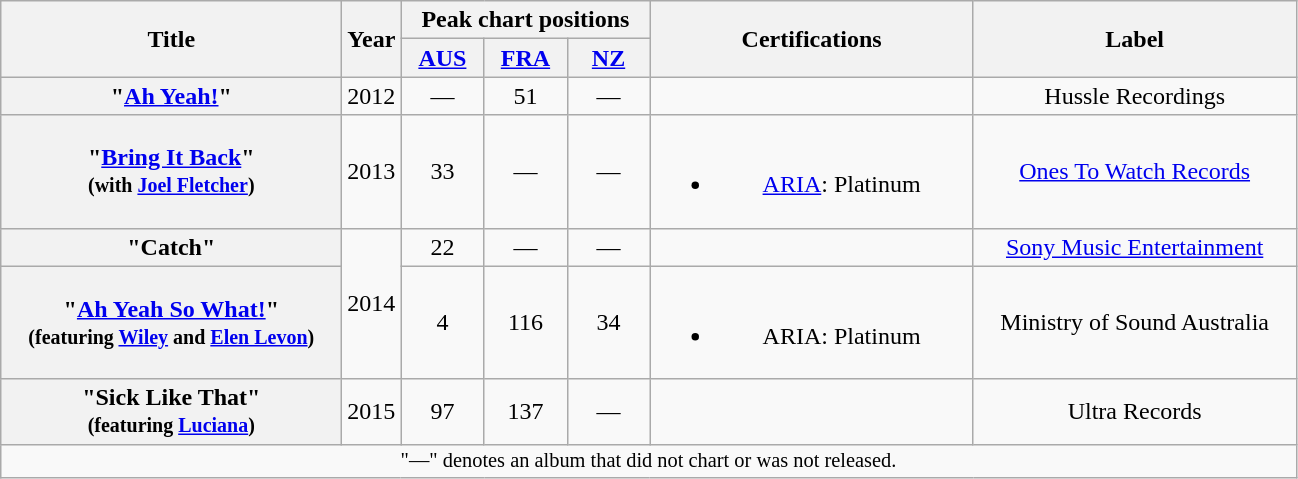<table class="wikitable plainrowheaders" style=text-align:center;>
<tr>
<th rowspan="2" style="text-align:center; width:220px;">Title</th>
<th rowspan="2" style="text-align:center; width:10px;">Year</th>
<th colspan="3" style="text-align:center; width:20px;">Peak chart positions</th>
<th rowspan="2" style="text-align:center; width:13em;">Certifications</th>
<th rowspan="2" style="text-align:center; width:13em;">Label</th>
</tr>
<tr>
<th scope="col" style="width:3em;"><a href='#'>AUS</a><br></th>
<th scope="col" style="width:3em;"><a href='#'>FRA</a><br></th>
<th scope="col" style="width:3em;"><a href='#'>NZ</a></th>
</tr>
<tr>
<th scope="row">"<a href='#'>Ah Yeah!</a>"</th>
<td>2012</td>
<td>—</td>
<td>51</td>
<td>—</td>
<td></td>
<td>Hussle Recordings</td>
</tr>
<tr>
<th scope="row">"<a href='#'>Bring It Back</a>"<br><small>(with <a href='#'>Joel Fletcher</a>)</small></th>
<td>2013</td>
<td>33</td>
<td>—</td>
<td>—</td>
<td><br><ul><li><a href='#'>ARIA</a>: Platinum</li></ul></td>
<td><a href='#'>Ones To Watch Records</a></td>
</tr>
<tr>
<th scope="row">"Catch"</th>
<td rowspan="2">2014</td>
<td>22</td>
<td>—</td>
<td>—</td>
<td></td>
<td><a href='#'>Sony Music Entertainment</a></td>
</tr>
<tr>
<th scope="row">"<a href='#'>Ah Yeah So What!</a>"<br><small>(featuring <a href='#'>Wiley</a> and <a href='#'>Elen Levon</a>)</small></th>
<td>4</td>
<td>116</td>
<td>34</td>
<td><br><ul><li>ARIA: Platinum</li></ul></td>
<td>Ministry of Sound Australia</td>
</tr>
<tr>
<th scope="row">"Sick Like That"<br><small>(featuring <a href='#'>Luciana</a>)</small></th>
<td>2015</td>
<td>97</td>
<td>137</td>
<td>—</td>
<td></td>
<td>Ultra Records</td>
</tr>
<tr>
<td colspan="7" style="font-size:85%">"—" denotes an album that did not chart or was not released.</td>
</tr>
</table>
